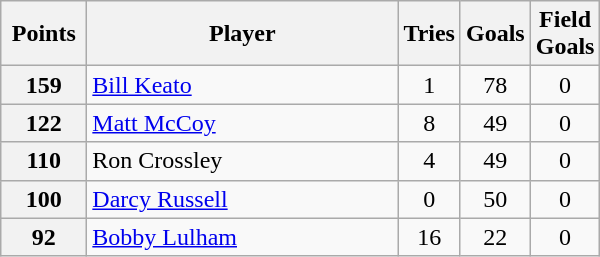<table class="wikitable" style="text-align:left;">
<tr>
<th width=50>Points</th>
<th width=200>Player</th>
<th width=30>Tries</th>
<th width=30>Goals</th>
<th width=30>Field Goals</th>
</tr>
<tr>
<th>159</th>
<td> <a href='#'>Bill Keato</a></td>
<td align=center>1</td>
<td align=center>78</td>
<td align=center>0</td>
</tr>
<tr>
<th>122</th>
<td> <a href='#'>Matt McCoy</a></td>
<td align=center>8</td>
<td align=center>49</td>
<td align=center>0</td>
</tr>
<tr>
<th>110</th>
<td> Ron Crossley</td>
<td align=center>4</td>
<td align=center>49</td>
<td align=center>0</td>
</tr>
<tr>
<th>100</th>
<td> <a href='#'>Darcy Russell</a></td>
<td align=center>0</td>
<td align=center>50</td>
<td align=center>0</td>
</tr>
<tr>
<th>92</th>
<td> <a href='#'>Bobby Lulham</a></td>
<td align=center>16</td>
<td align=center>22</td>
<td align=center>0</td>
</tr>
</table>
